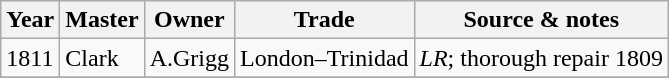<table class=" wikitable">
<tr>
<th>Year</th>
<th>Master</th>
<th>Owner</th>
<th>Trade</th>
<th>Source & notes</th>
</tr>
<tr>
<td>1811</td>
<td>Clark</td>
<td>A.Grigg</td>
<td>London–Trinidad</td>
<td><em>LR</em>; thorough repair 1809</td>
</tr>
<tr>
</tr>
</table>
